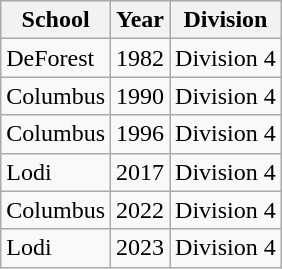<table class="wikitable">
<tr>
<th>School</th>
<th>Year</th>
<th>Division</th>
</tr>
<tr>
<td>DeForest</td>
<td>1982</td>
<td>Division 4</td>
</tr>
<tr>
<td>Columbus</td>
<td>1990</td>
<td>Division 4</td>
</tr>
<tr>
<td>Columbus</td>
<td>1996</td>
<td>Division 4</td>
</tr>
<tr>
<td>Lodi</td>
<td>2017</td>
<td>Division 4</td>
</tr>
<tr>
<td>Columbus</td>
<td>2022</td>
<td>Division 4</td>
</tr>
<tr>
<td>Lodi</td>
<td>2023</td>
<td>Division 4</td>
</tr>
</table>
